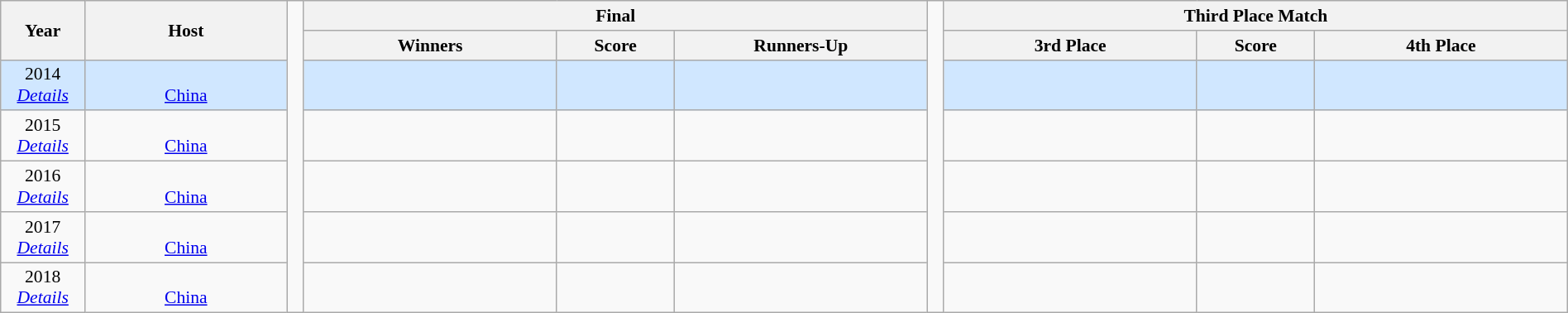<table class="wikitable" style="font-size:90%; width: 100%; text-align: center;">
<tr>
<th rowspan="2" style="width:5%;">Year</th>
<th rowspan="2" style="width:12%;">Host</th>
<td style="width:1%;" rowspan="7"></td>
<th colspan=3>Final</th>
<td style="width:1%;" rowspan="7"></td>
<th colspan=3>Third Place Match</th>
</tr>
<tr>
<th width=15%>Winners</th>
<th width=7%>Score</th>
<th width=15%>Runners-Up</th>
<th width=15%>3rd Place</th>
<th width=7%>Score</th>
<th width=15%>4th Place</th>
</tr>
<tr style="background:#d0e7ff;">
<td>2014<br><em><a href='#'>Details</a></em></td>
<td> <br> <a href='#'>China</a></td>
<td><strong></strong></td>
<td></td>
<td></td>
<td></td>
<td></td>
<td></td>
</tr>
<tr>
<td>2015<br><em><a href='#'>Details</a></em></td>
<td> <br> <a href='#'>China</a></td>
<td><strong></strong></td>
<td></td>
<td></td>
<td></td>
<td></td>
<td></td>
</tr>
<tr>
<td>2016<br><em><a href='#'>Details</a></em></td>
<td> <br> <a href='#'>China</a></td>
<td><strong></strong></td>
<td></td>
<td></td>
<td></td>
<td></td>
<td></td>
</tr>
<tr>
<td>2017<br><em><a href='#'>Details</a></em></td>
<td> <br> <a href='#'>China</a></td>
<td><strong></strong></td>
<td></td>
<td></td>
<td></td>
<td></td>
<td></td>
</tr>
<tr>
<td>2018<br><em><a href='#'>Details</a></em></td>
<td> <br> <a href='#'>China</a></td>
<td><strong></strong></td>
<td></td>
<td></td>
<td></td>
<td></td>
<td></td>
</tr>
</table>
